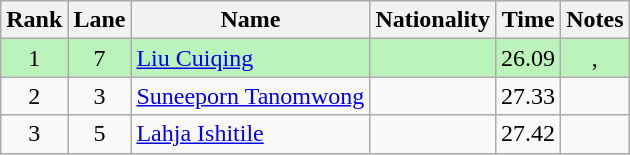<table class="wikitable sortable" style="text-align:center">
<tr>
<th>Rank</th>
<th>Lane</th>
<th>Name</th>
<th>Nationality</th>
<th>Time</th>
<th>Notes</th>
</tr>
<tr bgcolor=bbf3bb>
<td>1</td>
<td>7</td>
<td align="left"><a href='#'>Liu Cuiqing</a></td>
<td align="left"></td>
<td>26.09</td>
<td>, </td>
</tr>
<tr>
<td>2</td>
<td>3</td>
<td align="left"><a href='#'>Suneeporn Tanomwong</a></td>
<td align="left"></td>
<td>27.33</td>
<td></td>
</tr>
<tr>
<td>3</td>
<td>5</td>
<td align="left"><a href='#'>Lahja Ishitile</a></td>
<td align="left"></td>
<td>27.42</td>
<td></td>
</tr>
</table>
